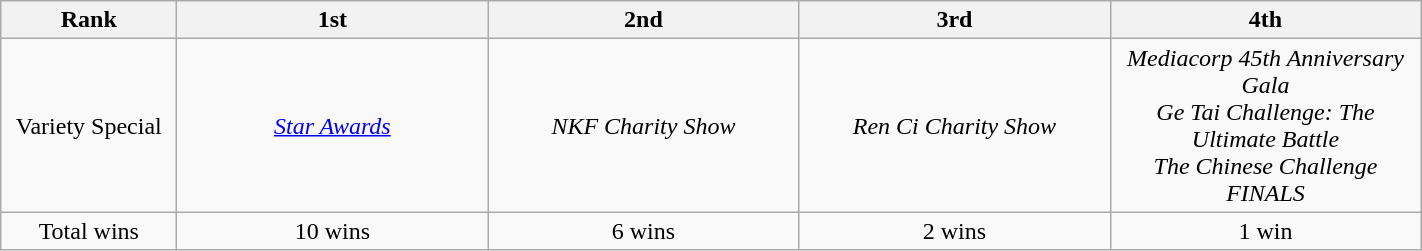<table class="wikitable" border="1">
<tr>
<th width="110">Rank</th>
<th width="200">1st</th>
<th width="200">2nd</th>
<th width="200">3rd</th>
<th width="200">4th</th>
</tr>
<tr align=center>
<td>Variety Special</td>
<td><em><a href='#'>Star Awards</a></em></td>
<td><em>NKF Charity Show</em></td>
<td><em>Ren Ci Charity Show</em></td>
<td><em>Mediacorp 45th Anniversary Gala</em> <br> <em>Ge Tai Challenge: The Ultimate Battle</em> <br> <em>The Chinese Challenge FINALS</em></td>
</tr>
<tr align=center>
<td>Total wins</td>
<td>10 wins</td>
<td>6 wins</td>
<td>2 wins</td>
<td>1 win</td>
</tr>
</table>
